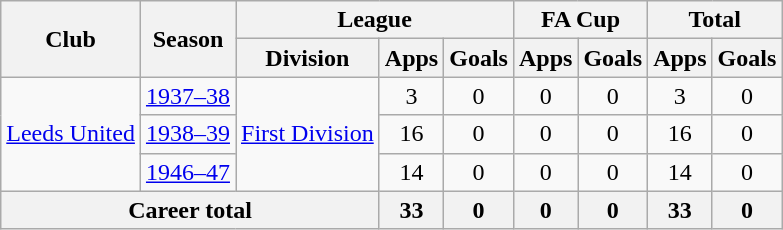<table class="wikitable" style="text-align: center;">
<tr>
<th rowspan="2">Club</th>
<th rowspan="2">Season</th>
<th colspan="3">League</th>
<th colspan="2">FA Cup</th>
<th colspan="2">Total</th>
</tr>
<tr>
<th>Division</th>
<th>Apps</th>
<th>Goals</th>
<th>Apps</th>
<th>Goals</th>
<th>Apps</th>
<th>Goals</th>
</tr>
<tr>
<td rowspan="3"><a href='#'>Leeds United</a></td>
<td><a href='#'>1937–38</a></td>
<td rowspan="3"><a href='#'>First Division</a></td>
<td>3</td>
<td>0</td>
<td>0</td>
<td>0</td>
<td>3</td>
<td>0</td>
</tr>
<tr>
<td><a href='#'>1938–39</a></td>
<td>16</td>
<td>0</td>
<td>0</td>
<td>0</td>
<td>16</td>
<td>0</td>
</tr>
<tr>
<td><a href='#'>1946–47</a></td>
<td>14</td>
<td>0</td>
<td>0</td>
<td>0</td>
<td>14</td>
<td>0</td>
</tr>
<tr>
<th colspan="3">Career total</th>
<th>33</th>
<th>0</th>
<th>0</th>
<th>0</th>
<th>33</th>
<th>0</th>
</tr>
</table>
